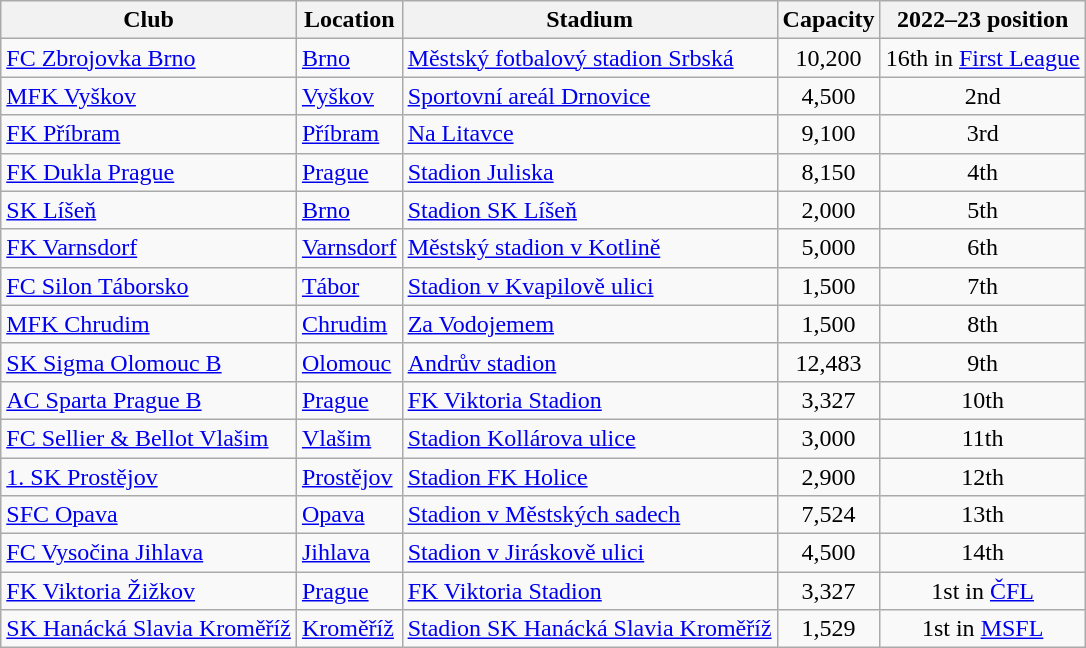<table class="wikitable sortable">
<tr>
<th>Club</th>
<th>Location</th>
<th>Stadium</th>
<th>Capacity</th>
<th>2022–23 position</th>
</tr>
<tr>
<td><a href='#'>FC Zbrojovka Brno</a></td>
<td><a href='#'>Brno</a></td>
<td><a href='#'>Městský fotbalový stadion Srbská</a></td>
<td align="center">10,200</td>
<td align="center">16th in <a href='#'>First League</a></td>
</tr>
<tr>
<td><a href='#'>MFK Vyškov</a></td>
<td><a href='#'>Vyškov</a></td>
<td><a href='#'>Sportovní areál Drnovice</a></td>
<td align="center">4,500</td>
<td align="center">2nd</td>
</tr>
<tr>
<td><a href='#'>FK Příbram</a></td>
<td><a href='#'>Příbram</a></td>
<td><a href='#'>Na Litavce</a></td>
<td align="center">9,100</td>
<td align="center">3rd</td>
</tr>
<tr>
<td><a href='#'>FK Dukla Prague</a></td>
<td><a href='#'>Prague</a></td>
<td><a href='#'>Stadion Juliska</a></td>
<td align="center">8,150</td>
<td align="center">4th</td>
</tr>
<tr>
<td><a href='#'>SK Líšeň</a></td>
<td><a href='#'>Brno</a></td>
<td><a href='#'>Stadion SK Líšeň</a></td>
<td align="center">2,000</td>
<td align="center">5th</td>
</tr>
<tr>
<td><a href='#'>FK Varnsdorf</a></td>
<td><a href='#'>Varnsdorf</a></td>
<td><a href='#'>Městský stadion v Kotlině</a></td>
<td align="center">5,000</td>
<td align="center">6th</td>
</tr>
<tr>
<td><a href='#'>FC Silon Táborsko</a></td>
<td><a href='#'>Tábor</a></td>
<td><a href='#'>Stadion v Kvapilově ulici</a></td>
<td align="center">1,500</td>
<td align="center">7th</td>
</tr>
<tr>
<td><a href='#'>MFK Chrudim</a></td>
<td><a href='#'>Chrudim</a></td>
<td><a href='#'>Za Vodojemem</a></td>
<td align="center">1,500</td>
<td align="center">8th</td>
</tr>
<tr>
<td><a href='#'>SK Sigma Olomouc B</a></td>
<td><a href='#'>Olomouc</a></td>
<td><a href='#'>Andrův stadion</a></td>
<td align="center">12,483</td>
<td align="center">9th</td>
</tr>
<tr>
<td><a href='#'>AC Sparta Prague B</a></td>
<td><a href='#'>Prague</a></td>
<td><a href='#'>FK Viktoria Stadion</a></td>
<td align="center">3,327</td>
<td align="center">10th</td>
</tr>
<tr>
<td><a href='#'>FC Sellier & Bellot Vlašim</a></td>
<td><a href='#'>Vlašim</a></td>
<td><a href='#'>Stadion Kollárova ulice</a></td>
<td align="center">3,000</td>
<td align="center">11th</td>
</tr>
<tr>
<td><a href='#'>1. SK Prostějov</a></td>
<td><a href='#'>Prostějov</a></td>
<td><a href='#'>Stadion FK Holice</a></td>
<td align="center">2,900</td>
<td align="center">12th</td>
</tr>
<tr>
<td><a href='#'>SFC Opava</a></td>
<td><a href='#'>Opava</a></td>
<td><a href='#'>Stadion v Městských sadech</a></td>
<td align="center">7,524</td>
<td align="center">13th</td>
</tr>
<tr>
<td><a href='#'>FC Vysočina Jihlava</a></td>
<td><a href='#'>Jihlava</a></td>
<td><a href='#'>Stadion v Jiráskově ulici</a></td>
<td align="center">4,500</td>
<td align="center">14th</td>
</tr>
<tr>
<td><a href='#'>FK Viktoria Žižkov</a></td>
<td><a href='#'>Prague</a></td>
<td><a href='#'>FK Viktoria Stadion</a></td>
<td align="center">3,327</td>
<td align="center">1st in <a href='#'>ČFL</a></td>
</tr>
<tr>
<td><a href='#'>SK Hanácká Slavia Kroměříž</a></td>
<td><a href='#'>Kroměříž</a></td>
<td><a href='#'>Stadion SK Hanácká Slavia Kroměříž</a></td>
<td align="center">1,529</td>
<td align="center">1st in <a href='#'>MSFL</a></td>
</tr>
</table>
